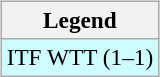<table>
<tr valign=top>
<td><br><table class="wikitable" style=font-size:97%>
<tr>
<th>Legend</th>
</tr>
<tr style="background:#cffcff;">
<td>ITF WTT (1–1)</td>
</tr>
</table>
</td>
<td></td>
</tr>
</table>
